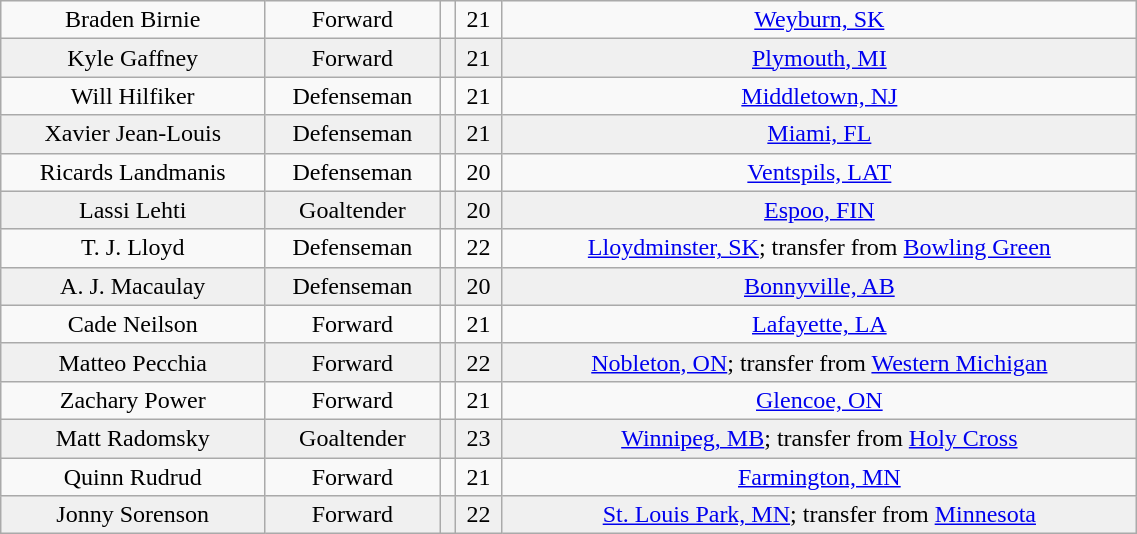<table class="wikitable" width="60%">
<tr align="center" bgcolor="">
<td>Braden Birnie</td>
<td>Forward</td>
<td></td>
<td>21</td>
<td><a href='#'>Weyburn, SK</a></td>
</tr>
<tr align="center" bgcolor="f0f0f0">
<td>Kyle Gaffney</td>
<td>Forward</td>
<td></td>
<td>21</td>
<td><a href='#'>Plymouth, MI</a></td>
</tr>
<tr align="center" bgcolor="">
<td>Will Hilfiker</td>
<td>Defenseman</td>
<td></td>
<td>21</td>
<td><a href='#'>Middletown, NJ</a></td>
</tr>
<tr align="center" bgcolor="f0f0f0">
<td>Xavier Jean-Louis</td>
<td>Defenseman</td>
<td></td>
<td>21</td>
<td><a href='#'>Miami, FL</a></td>
</tr>
<tr align="center" bgcolor="">
<td>Ricards Landmanis</td>
<td>Defenseman</td>
<td></td>
<td>20</td>
<td><a href='#'>Ventspils, LAT</a></td>
</tr>
<tr align="center" bgcolor="f0f0f0">
<td>Lassi Lehti</td>
<td>Goaltender</td>
<td></td>
<td>20</td>
<td><a href='#'>Espoo, FIN</a></td>
</tr>
<tr align="center" bgcolor="">
<td>T. J. Lloyd</td>
<td>Defenseman</td>
<td></td>
<td>22</td>
<td><a href='#'>Lloydminster, SK</a>; transfer from <a href='#'>Bowling Green</a></td>
</tr>
<tr align="center" bgcolor="f0f0f0">
<td>A. J. Macaulay</td>
<td>Defenseman</td>
<td></td>
<td>20</td>
<td><a href='#'>Bonnyville, AB</a></td>
</tr>
<tr align="center" bgcolor="">
<td>Cade Neilson</td>
<td>Forward</td>
<td></td>
<td>21</td>
<td><a href='#'>Lafayette, LA</a></td>
</tr>
<tr align="center" bgcolor="f0f0f0">
<td>Matteo Pecchia</td>
<td>Forward</td>
<td></td>
<td>22</td>
<td><a href='#'>Nobleton, ON</a>; transfer from <a href='#'>Western Michigan</a></td>
</tr>
<tr align="center" bgcolor="">
<td>Zachary Power</td>
<td>Forward</td>
<td></td>
<td>21</td>
<td><a href='#'>Glencoe, ON</a></td>
</tr>
<tr align="center" bgcolor="f0f0f0">
<td>Matt Radomsky</td>
<td>Goaltender</td>
<td></td>
<td>23</td>
<td><a href='#'>Winnipeg, MB</a>; transfer from <a href='#'>Holy Cross</a></td>
</tr>
<tr align="center" bgcolor="">
<td>Quinn Rudrud</td>
<td>Forward</td>
<td></td>
<td>21</td>
<td><a href='#'>Farmington, MN</a></td>
</tr>
<tr align="center" bgcolor="f0f0f0">
<td>Jonny Sorenson</td>
<td>Forward</td>
<td></td>
<td>22</td>
<td><a href='#'>St. Louis Park, MN</a>; transfer from <a href='#'>Minnesota</a></td>
</tr>
</table>
